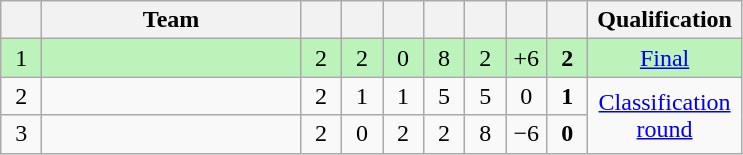<table class="wikitable" style="text-align:center;">
<tr>
<th width=20></th>
<th width=165>Team</th>
<th width=20></th>
<th width=20></th>
<th width=20></th>
<th width=20></th>
<th width=20></th>
<th width=20></th>
<th width=20></th>
<th width=95>Qualification</th>
</tr>
<tr bgcolor=bbf3bb>
<td>1</td>
<td align="left"></td>
<td>2</td>
<td>2</td>
<td>0</td>
<td>8</td>
<td>2</td>
<td>+6</td>
<td><strong>2</strong></td>
<td><a href='#'>Final</a></td>
</tr>
<tr>
<td>2</td>
<td align="left"></td>
<td>2</td>
<td>1</td>
<td>1</td>
<td>5</td>
<td>5</td>
<td>0</td>
<td><strong>1</strong></td>
<td rowspan="2"><a href='#'>Classification round</a></td>
</tr>
<tr>
<td>3</td>
<td align="left"></td>
<td>2</td>
<td>0</td>
<td>2</td>
<td>2</td>
<td>8</td>
<td>−6</td>
<td><strong>0</strong></td>
</tr>
</table>
